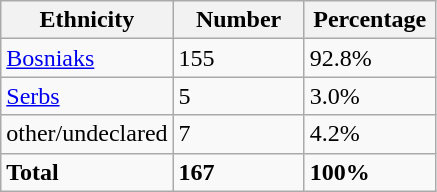<table class="wikitable">
<tr>
<th width="100px">Ethnicity</th>
<th width="80px">Number</th>
<th width="80px">Percentage</th>
</tr>
<tr>
<td><a href='#'>Bosniaks</a></td>
<td>155</td>
<td>92.8%</td>
</tr>
<tr>
<td><a href='#'>Serbs</a></td>
<td>5</td>
<td>3.0%</td>
</tr>
<tr>
<td>other/undeclared</td>
<td>7</td>
<td>4.2%</td>
</tr>
<tr>
<td><strong>Total</strong></td>
<td><strong>167</strong></td>
<td><strong>100%</strong></td>
</tr>
</table>
